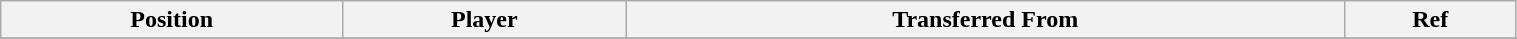<table class="wikitable sortable" style="width:80%; font-size:100%; text-align:left;">
<tr>
<th>Position</th>
<th>Player</th>
<th>Transferred From</th>
<th>Ref</th>
</tr>
<tr>
</tr>
</table>
